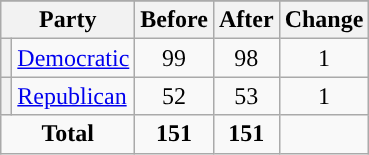<table class="wikitable" style="text-align:center;">
<tr>
</tr>
<tr>
<th colspan=2>Party</th>
<th>Before</th>
<th>After</th>
<th>Change</th>
</tr>
<tr>
<th style="background-color:"></th>
<td style="text-align:left;"><a href='#'>Democratic</a></td>
<td>99</td>
<td>98</td>
<td> 1</td>
</tr>
<tr>
<th style="background-color:"></th>
<td style="text-align:left;"><a href='#'>Republican</a></td>
<td>52</td>
<td>53</td>
<td> 1</td>
</tr>
<tr>
<td colspan=2><strong>Total</strong></td>
<td><strong>151</strong></td>
<td><strong>151</strong></td>
<td></td>
</tr>
</table>
